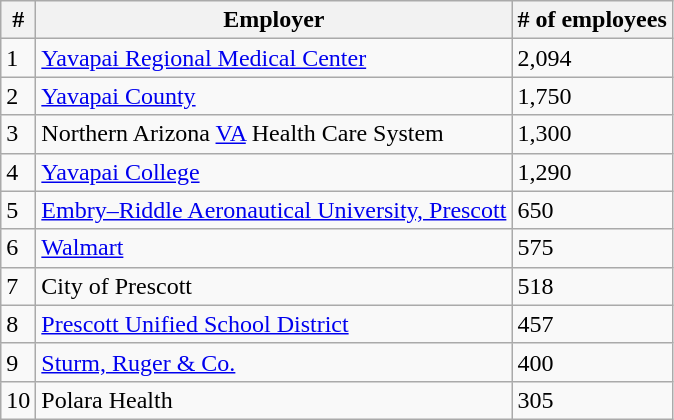<table class="wikitable">
<tr>
<th>#</th>
<th>Employer</th>
<th># of employees</th>
</tr>
<tr>
<td>1</td>
<td><a href='#'>Yavapai Regional Medical Center</a></td>
<td>2,094</td>
</tr>
<tr>
<td>2</td>
<td><a href='#'>Yavapai County</a></td>
<td>1,750</td>
</tr>
<tr>
<td>3</td>
<td>Northern Arizona <a href='#'>VA</a> Health Care System</td>
<td>1,300</td>
</tr>
<tr>
<td>4</td>
<td><a href='#'>Yavapai College</a></td>
<td>1,290</td>
</tr>
<tr>
<td>5</td>
<td><a href='#'>Embry–Riddle Aeronautical University, Prescott</a></td>
<td>650</td>
</tr>
<tr>
<td>6</td>
<td><a href='#'>Walmart</a></td>
<td>575</td>
</tr>
<tr>
<td>7</td>
<td>City of Prescott</td>
<td>518</td>
</tr>
<tr>
<td>8</td>
<td><a href='#'>Prescott Unified School District</a></td>
<td>457</td>
</tr>
<tr>
<td>9</td>
<td><a href='#'>Sturm, Ruger & Co.</a></td>
<td>400</td>
</tr>
<tr>
<td>10</td>
<td>Polara Health</td>
<td>305</td>
</tr>
</table>
